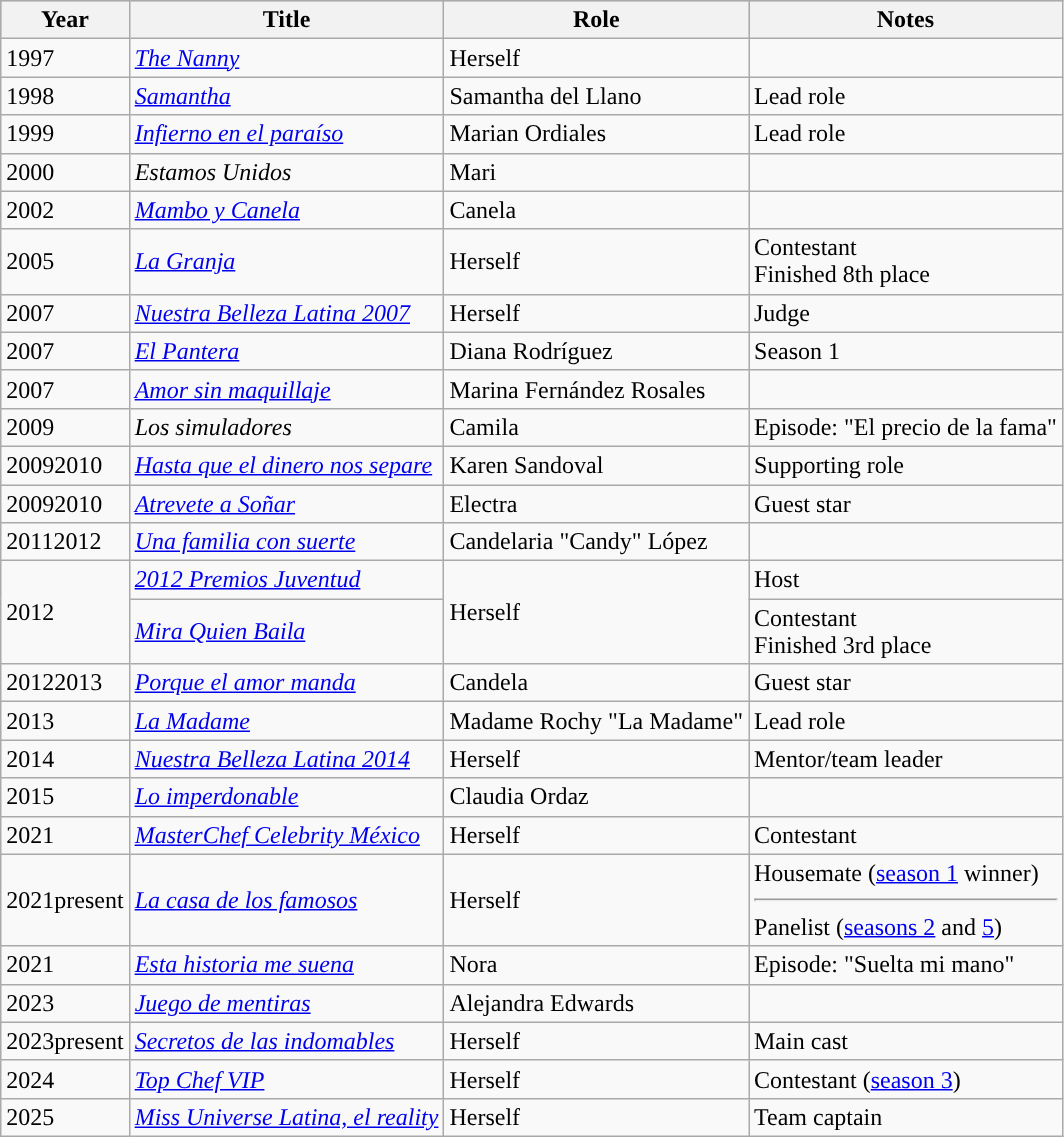<table class="wikitable">
<tr style="background:#b0c4de;">
<th>Year</th>
<th>Title</th>
<th>Role</th>
<th>Notes</th>
</tr>
<tr>
<td>1997</td>
<td><em><a href='#'>The Nanny</a></em></td>
<td>Herself</td>
<td></td>
</tr>
<tr>
<td>1998</td>
<td><em><a href='#'>Samantha</a></em></td>
<td>Samantha del Llano</td>
<td>Lead role</td>
</tr>
<tr>
<td>1999</td>
<td><em><a href='#'>Infierno en el paraíso</a></em></td>
<td>Marian Ordiales</td>
<td>Lead role</td>
</tr>
<tr>
<td>2000</td>
<td><em>Estamos Unidos </em></td>
<td>Mari</td>
<td></td>
</tr>
<tr>
<td>2002</td>
<td><em><a href='#'>Mambo y Canela</a></em></td>
<td>Canela</td>
<td></td>
</tr>
<tr>
<td>2005</td>
<td><em><a href='#'>La Granja</a></em></td>
<td>Herself</td>
<td>Contestant<br>Finished 8th place</td>
</tr>
<tr>
<td>2007</td>
<td><em><a href='#'>Nuestra Belleza Latina 2007</a></em></td>
<td>Herself</td>
<td>Judge</td>
</tr>
<tr>
<td>2007</td>
<td><em><a href='#'>El Pantera</a></em></td>
<td>Diana Rodríguez</td>
<td>Season 1</td>
</tr>
<tr>
<td>2007</td>
<td><em><a href='#'>Amor sin maquillaje</a></em></td>
<td>Marina Fernández Rosales</td>
<td></td>
</tr>
<tr>
<td>2009</td>
<td><em>Los simuladores</em></td>
<td>Camila</td>
<td>Episode: "El precio de la fama"</td>
</tr>
<tr>
<td>20092010</td>
<td><em><a href='#'>Hasta que el dinero nos separe</a></em></td>
<td>Karen Sandoval</td>
<td>Supporting role</td>
</tr>
<tr>
<td>20092010</td>
<td><em><a href='#'>Atrevete a Soñar</a></em></td>
<td>Electra</td>
<td>Guest star</td>
</tr>
<tr>
<td>20112012</td>
<td><em><a href='#'>Una familia con suerte</a></em></td>
<td>Candelaria "Candy" López</td>
<td></td>
</tr>
<tr>
<td rowspan=2>2012</td>
<td><em><a href='#'>2012 Premios Juventud</a></em></td>
<td rowspan=2>Herself</td>
<td>Host</td>
</tr>
<tr>
<td><em><a href='#'>Mira Quien Baila</a></em></td>
<td>Contestant<br>Finished 3rd place</td>
</tr>
<tr>
<td>20122013</td>
<td><em><a href='#'>Porque el amor manda</a></em></td>
<td>Candela</td>
<td>Guest star</td>
</tr>
<tr>
<td>2013</td>
<td><em><a href='#'>La Madame</a></em></td>
<td>Madame Rochy "La Madame"</td>
<td>Lead role</td>
</tr>
<tr>
<td>2014</td>
<td><em><a href='#'>Nuestra Belleza Latina 2014</a></em></td>
<td>Herself</td>
<td>Mentor/team leader</td>
</tr>
<tr>
<td>2015</td>
<td><em><a href='#'>Lo imperdonable</a></em></td>
<td>Claudia Ordaz</td>
<td></td>
</tr>
<tr>
<td>2021</td>
<td><em><a href='#'>MasterChef Celebrity México</a></em></td>
<td>Herself</td>
<td>Contestant</td>
</tr>
<tr>
<td>2021present</td>
<td><em><a href='#'>La casa de los famosos</a></em></td>
<td>Herself</td>
<td>Housemate (<a href='#'>season 1</a> winner)<hr>Panelist (<a href='#'>seasons 2</a> and <a href='#'>5</a>)</td>
</tr>
<tr>
<td>2021</td>
<td><em><a href='#'>Esta historia me suena</a></em></td>
<td>Nora</td>
<td>Episode: "Suelta mi mano"</td>
</tr>
<tr>
<td>2023</td>
<td><em><a href='#'>Juego de mentiras</a></em></td>
<td>Alejandra Edwards</td>
<td></td>
</tr>
<tr>
<td>2023present</td>
<td><em><a href='#'>Secretos de las indomables</a></em></td>
<td>Herself</td>
<td>Main cast</td>
</tr>
<tr>
<td>2024</td>
<td><em><a href='#'>Top Chef VIP</a></em></td>
<td>Herself</td>
<td>Contestant (<a href='#'>season 3</a>)</td>
</tr>
<tr>
<td>2025</td>
<td><em><a href='#'>Miss Universe Latina, el reality</a></em></td>
<td>Herself</td>
<td>Team captain</td>
</tr>
</table>
